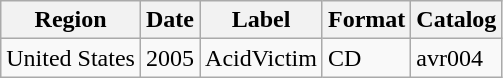<table class="wikitable">
<tr>
<th>Region</th>
<th>Date</th>
<th>Label</th>
<th>Format</th>
<th>Catalog</th>
</tr>
<tr>
<td>United States</td>
<td>2005</td>
<td>AcidVictim</td>
<td>CD</td>
<td>avr004</td>
</tr>
</table>
